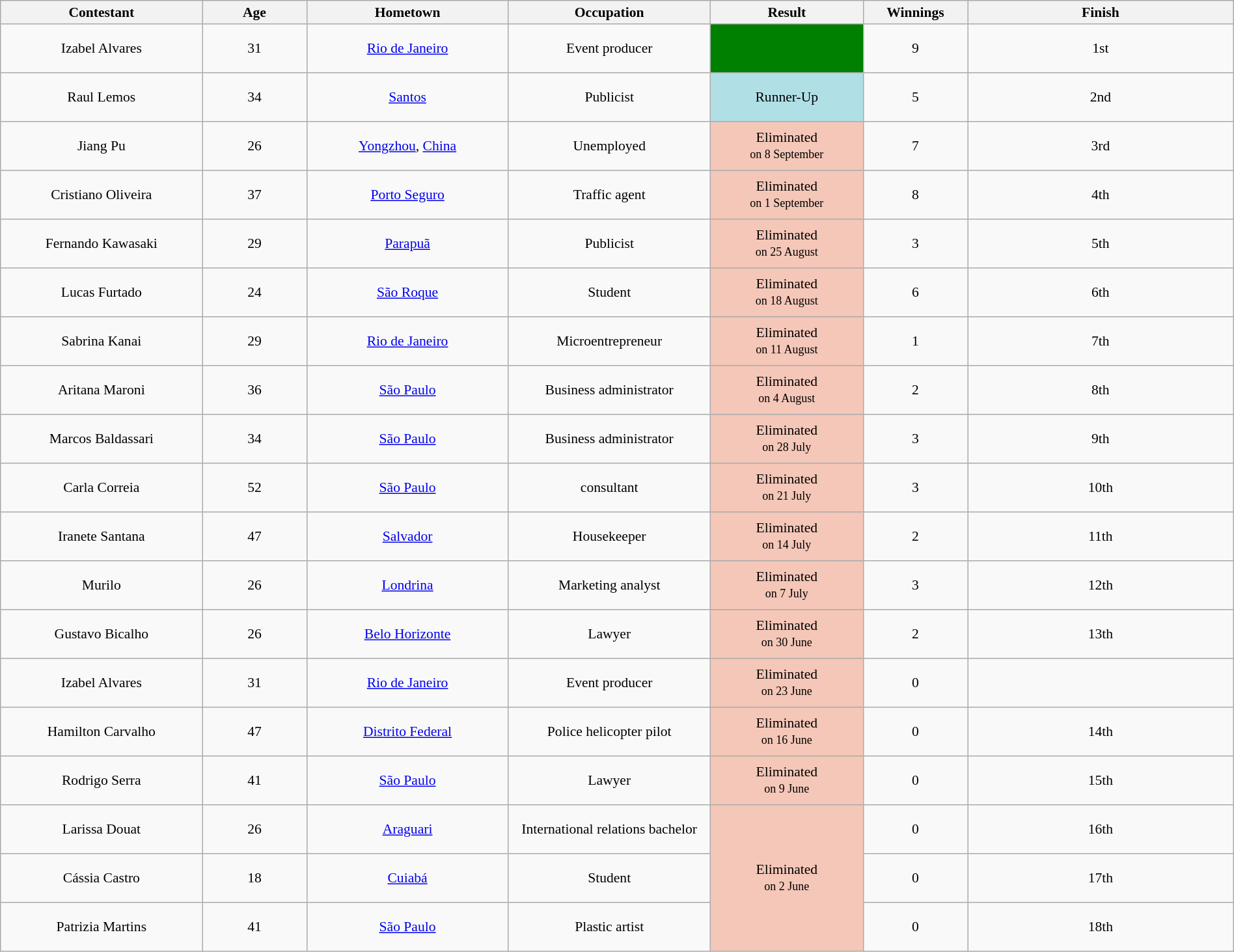<table class="wikitable sortable" style="margin:1em auto; text-align:center; font-size:90%; width:100%;">
<tr>
<th width="200px">Contestant</th>
<th width="100px">Age</th>
<th width="200px">Hometown</th>
<th width="200px">Occupation</th>
<th width="150px">Result</th>
<th width="100px">Winnings</th>
<th>Finish</th>
</tr>
<tr style="height:50px">
<td>Izabel Alvares</td>
<td>31</td>
<td><a href='#'>Rio de Janeiro</a></td>
<td>Event producer</td>
<td bgcolor="008000"></td>
<td>9</td>
<td>1st</td>
</tr>
<tr style="height:50px">
<td>Raul Lemos</td>
<td>34</td>
<td><a href='#'>Santos</a></td>
<td>Publicist</td>
<td bgcolor="B0E0E6">Runner-Up<br><small></small></td>
<td>5</td>
<td>2nd</td>
</tr>
<tr style="height:50px">
<td>Jiang Pu</td>
<td>26</td>
<td><a href='#'>Yongzhou</a>, <a href='#'>China</a></td>
<td>Unemployed</td>
<td bgcolor="F4C7B8">Eliminated<br><small>on 8 September</small></td>
<td>7</td>
<td>3rd</td>
</tr>
<tr style="height:50px">
<td>Cristiano Oliveira</td>
<td>37</td>
<td><a href='#'>Porto Seguro</a></td>
<td>Traffic agent</td>
<td bgcolor="F4C7B8">Eliminated<br><small>on 1 September</small></td>
<td>8</td>
<td>4th</td>
</tr>
<tr style="height:50px">
<td>Fernando Kawasaki</td>
<td>29</td>
<td><a href='#'>Parapuã</a></td>
<td>Publicist</td>
<td bgcolor="F4C7B8">Eliminated<br><small>on 25 August</small></td>
<td>3</td>
<td>5th</td>
</tr>
<tr style="height:50px">
<td>Lucas Furtado</td>
<td>24</td>
<td><a href='#'>São Roque</a></td>
<td>Student</td>
<td bgcolor="F4C7B8">Eliminated<br><small>on 18 August</small></td>
<td>6</td>
<td>6th</td>
</tr>
<tr style="height:50px">
<td>Sabrina Kanai</td>
<td>29</td>
<td><a href='#'>Rio de Janeiro</a></td>
<td>Microentrepreneur</td>
<td bgcolor="F4C7B8">Eliminated<br><small>on 11 August</small></td>
<td>1</td>
<td>7th</td>
</tr>
<tr style="height:50px">
<td>Aritana Maroni</td>
<td>36</td>
<td><a href='#'>São Paulo</a></td>
<td>Business administrator</td>
<td bgcolor="F4C7B8">Eliminated<br><small>on 4 August</small></td>
<td>2</td>
<td>8th</td>
</tr>
<tr style="height:50px">
<td>Marcos Baldassari</td>
<td>34</td>
<td><a href='#'>São Paulo</a></td>
<td>Business administrator</td>
<td bgcolor="F4C7B8">Eliminated<br><small>on 28 July</small></td>
<td>3</td>
<td>9th</td>
</tr>
<tr style="height:50px">
<td>Carla Correia</td>
<td>52</td>
<td><a href='#'>São Paulo</a></td>
<td> consultant</td>
<td bgcolor="F4C7B8">Eliminated<br><small>on 21 July</small></td>
<td>3</td>
<td>10th</td>
</tr>
<tr style="height:50px">
<td>Iranete Santana</td>
<td>47</td>
<td><a href='#'>Salvador</a></td>
<td>Housekeeper</td>
<td bgcolor="F4C7B8">Eliminated<br><small>on 14 July</small></td>
<td>2</td>
<td>11th</td>
</tr>
<tr style="height:50px">
<td>Murilo </td>
<td>26</td>
<td><a href='#'>Londrina</a></td>
<td>Marketing analyst</td>
<td bgcolor="F4C7B8">Eliminated<br><small>on 7 July</small></td>
<td>3</td>
<td>12th</td>
</tr>
<tr style="height:50px">
<td>Gustavo Bicalho</td>
<td>26</td>
<td><a href='#'>Belo Horizonte</a></td>
<td>Lawyer</td>
<td bgcolor="F4C7B8">Eliminated<br><small>on 30 June</small></td>
<td>2</td>
<td>13th</td>
</tr>
<tr style="height:50px">
<td>Izabel Alvares</td>
<td>31</td>
<td><a href='#'>Rio de Janeiro</a></td>
<td>Event producer</td>
<td bgcolor="F4C7B8">Eliminated<br><small>on 23 June</small></td>
<td>0</td>
<td></td>
</tr>
<tr style="height:50px">
<td>Hamilton Carvalho</td>
<td>47</td>
<td><a href='#'>Distrito Federal</a></td>
<td>Police helicopter pilot</td>
<td bgcolor="F4C7B8">Eliminated<br><small>on 16 June</small></td>
<td>0</td>
<td>14th</td>
</tr>
<tr style="height:50px">
<td>Rodrigo Serra</td>
<td>41</td>
<td><a href='#'>São Paulo</a></td>
<td>Lawyer</td>
<td bgcolor="F4C7B8">Eliminated<br><small>on 9 June</small></td>
<td>0</td>
<td>15th</td>
</tr>
<tr style="height:50px">
<td>Larissa Douat</td>
<td>26</td>
<td><a href='#'>Araguari</a></td>
<td>International relations bachelor</td>
<td rowspan=3 bgcolor="F4C7B8">Eliminated<br><small>on 2 June</small></td>
<td>0</td>
<td>16th</td>
</tr>
<tr style="height:50px">
<td>Cássia Castro</td>
<td>18</td>
<td><a href='#'>Cuiabá</a></td>
<td>Student</td>
<td>0</td>
<td>17th</td>
</tr>
<tr style="height:50px">
<td>Patrizia Martins</td>
<td>41</td>
<td><a href='#'>São Paulo</a></td>
<td>Plastic artist</td>
<td>0</td>
<td>18th</td>
</tr>
</table>
